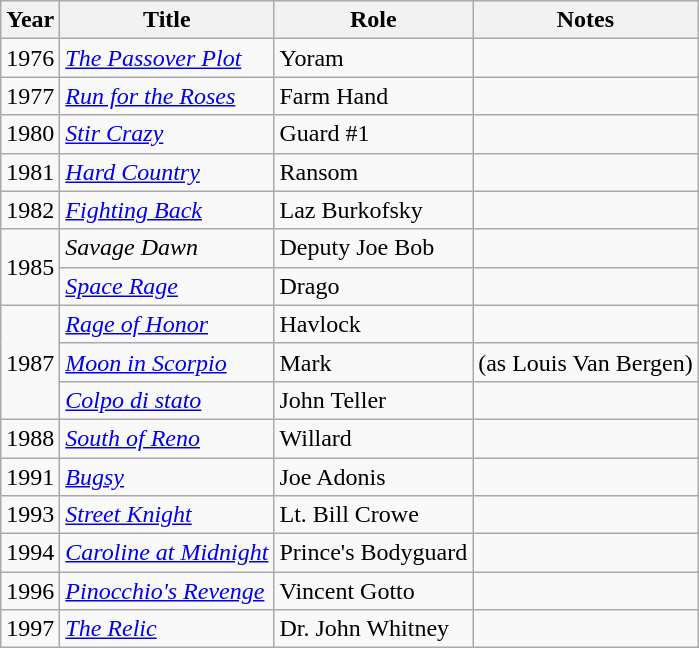<table class="wikitable sortable">
<tr>
<th>Year</th>
<th>Title</th>
<th>Role</th>
<th>Notes</th>
</tr>
<tr>
<td>1976</td>
<td><em><a href='#'>The Passover Plot</a></em></td>
<td>Yoram</td>
<td></td>
</tr>
<tr>
<td>1977</td>
<td><em><a href='#'>Run for the Roses</a></em></td>
<td>Farm Hand</td>
<td></td>
</tr>
<tr>
<td>1980</td>
<td><em><a href='#'>Stir Crazy</a></em></td>
<td>Guard #1</td>
<td></td>
</tr>
<tr>
<td>1981</td>
<td><em><a href='#'>Hard Country</a></em></td>
<td>Ransom</td>
<td></td>
</tr>
<tr>
<td>1982</td>
<td><em><a href='#'>Fighting Back</a></em></td>
<td>Laz Burkofsky</td>
<td></td>
</tr>
<tr>
<td rowspan="2">1985</td>
<td><em>Savage Dawn</em></td>
<td>Deputy Joe Bob</td>
<td></td>
</tr>
<tr>
<td><em><a href='#'>Space Rage</a></em></td>
<td>Drago</td>
<td></td>
</tr>
<tr>
<td rowspan="3">1987</td>
<td><em><a href='#'>Rage of Honor</a></em></td>
<td>Havlock</td>
<td></td>
</tr>
<tr>
<td><em><a href='#'>Moon in Scorpio</a></em></td>
<td>Mark</td>
<td>(as Louis Van Bergen)</td>
</tr>
<tr>
<td><em><a href='#'>Colpo di stato</a></em></td>
<td>John Teller</td>
<td></td>
</tr>
<tr>
<td>1988</td>
<td><em><a href='#'>South of Reno</a></em></td>
<td>Willard</td>
<td></td>
</tr>
<tr>
<td>1991</td>
<td><em><a href='#'>Bugsy</a></em></td>
<td>Joe Adonis</td>
<td></td>
</tr>
<tr>
<td>1993</td>
<td><em><a href='#'>Street Knight</a></em></td>
<td>Lt. Bill Crowe</td>
<td></td>
</tr>
<tr>
<td>1994</td>
<td><em><a href='#'>Caroline at Midnight</a></em></td>
<td>Prince's Bodyguard</td>
<td></td>
</tr>
<tr>
<td>1996</td>
<td><em><a href='#'>Pinocchio's Revenge</a></em></td>
<td>Vincent Gotto</td>
<td></td>
</tr>
<tr>
<td>1997</td>
<td><em><a href='#'>The Relic</a></em></td>
<td>Dr. John Whitney</td>
<td></td>
</tr>
</table>
